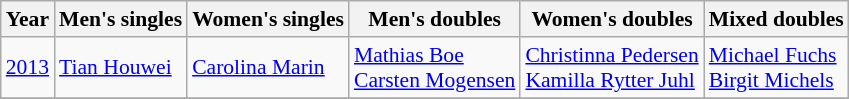<table class=wikitable style="font-size:90%;">
<tr>
<th>Year</th>
<th>Men's singles</th>
<th>Women's singles</th>
<th>Men's doubles</th>
<th>Women's doubles</th>
<th>Mixed doubles</th>
</tr>
<tr>
<td><a href='#'>2013</a></td>
<td> <a href='#'>Tian Houwei</a></td>
<td> <a href='#'>Carolina Marin</a></td>
<td> <a href='#'>Mathias Boe</a> <br>  <a href='#'>Carsten Mogensen</a></td>
<td> <a href='#'>Christinna Pedersen</a> <br>  <a href='#'>Kamilla Rytter Juhl</a></td>
<td> <a href='#'>Michael Fuchs</a> <br>  <a href='#'>Birgit Michels</a></td>
</tr>
<tr>
</tr>
</table>
